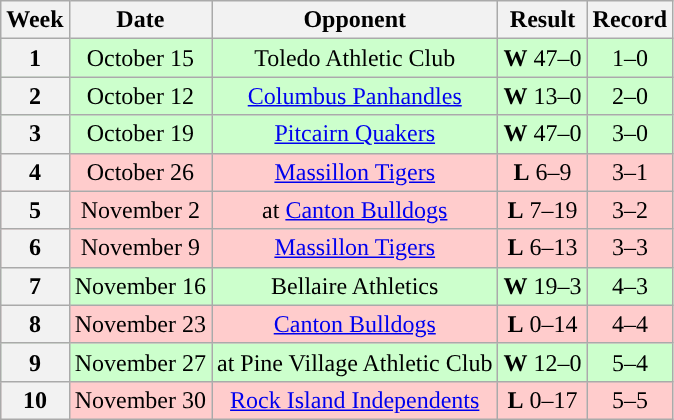<table class="wikitable" style="text-align:center">
<tr>
<th>Week</th>
<th>Date</th>
<th>Opponent</th>
<th>Result</th>
<th>Record</th>
</tr>
<tr style="background:#cfc">
<th>1</th>
<td>October 15</td>
<td>Toledo Athletic Club</td>
<td><strong>W</strong> 47–0</td>
<td>1–0</td>
</tr>
<tr style="background:#cfc">
<th>2</th>
<td>October 12</td>
<td><a href='#'>Columbus Panhandles</a></td>
<td><strong>W</strong> 13–0</td>
<td>2–0</td>
</tr>
<tr style="background:#cfc">
<th>3</th>
<td>October 19</td>
<td><a href='#'>Pitcairn Quakers</a></td>
<td><strong>W</strong> 47–0</td>
<td>3–0</td>
</tr>
<tr style="background:#fcc">
<th>4</th>
<td>October 26</td>
<td><a href='#'>Massillon Tigers</a></td>
<td><strong>L</strong> 6–9</td>
<td>3–1</td>
</tr>
<tr style="background:#fcc">
<th>5</th>
<td>November 2</td>
<td>at <a href='#'>Canton Bulldogs</a></td>
<td><strong>L</strong> 7–19</td>
<td>3–2</td>
</tr>
<tr style="background:#fcc">
<th>6</th>
<td>November 9</td>
<td><a href='#'>Massillon Tigers</a></td>
<td><strong>L</strong> 6–13</td>
<td>3–3</td>
</tr>
<tr style="background:#cfc">
<th>7</th>
<td>November 16</td>
<td>Bellaire Athletics</td>
<td><strong>W</strong> 19–3</td>
<td>4–3</td>
</tr>
<tr style="background:#fcc">
<th>8</th>
<td>November 23</td>
<td><a href='#'>Canton Bulldogs</a></td>
<td><strong>L</strong> 0–14</td>
<td>4–4</td>
</tr>
<tr style="background:#cfc">
<th>9</th>
<td>November 27</td>
<td>at Pine Village Athletic Club</td>
<td><strong>W</strong> 12–0</td>
<td>5–4</td>
</tr>
<tr style="background:#fcc">
<th>10</th>
<td>November 30</td>
<td><a href='#'>Rock Island Independents</a></td>
<td><strong>L</strong> 0–17</td>
<td>5–5</td>
</tr>
</table>
